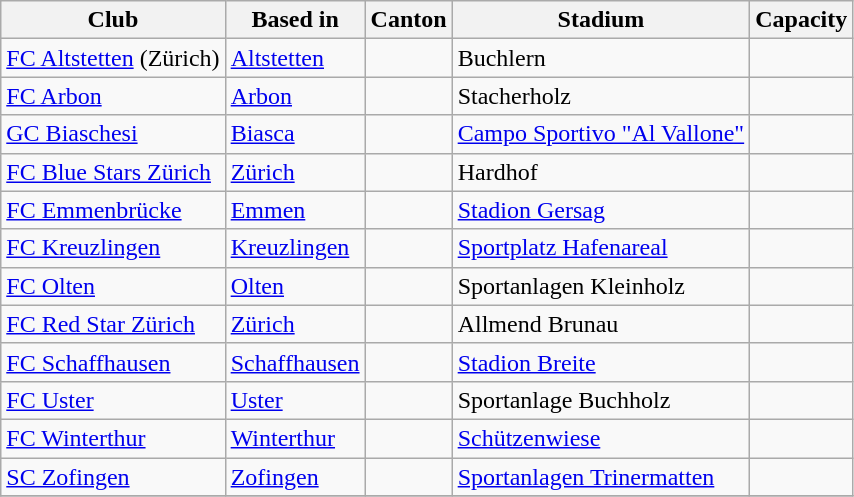<table class="wikitable">
<tr>
<th>Club</th>
<th>Based in</th>
<th>Canton</th>
<th>Stadium</th>
<th>Capacity</th>
</tr>
<tr>
<td><a href='#'>FC Altstetten</a> (Zürich)</td>
<td><a href='#'>Altstetten</a></td>
<td></td>
<td>Buchlern</td>
<td></td>
</tr>
<tr>
<td><a href='#'>FC Arbon</a></td>
<td><a href='#'>Arbon</a></td>
<td></td>
<td>Stacherholz</td>
<td></td>
</tr>
<tr>
<td><a href='#'>GC Biaschesi</a></td>
<td><a href='#'>Biasca</a></td>
<td></td>
<td><a href='#'>Campo Sportivo "Al Vallone"</a></td>
<td></td>
</tr>
<tr>
<td><a href='#'>FC Blue Stars Zürich</a></td>
<td><a href='#'>Zürich</a></td>
<td></td>
<td>Hardhof</td>
<td></td>
</tr>
<tr>
<td><a href='#'>FC Emmenbrücke</a></td>
<td><a href='#'>Emmen</a></td>
<td></td>
<td><a href='#'>Stadion Gersag</a></td>
<td></td>
</tr>
<tr>
<td><a href='#'>FC Kreuzlingen</a></td>
<td><a href='#'>Kreuzlingen</a></td>
<td></td>
<td><a href='#'>Sportplatz Hafenareal</a></td>
<td></td>
</tr>
<tr>
<td><a href='#'>FC Olten</a></td>
<td><a href='#'>Olten</a></td>
<td></td>
<td>Sportanlagen Kleinholz</td>
<td></td>
</tr>
<tr>
<td><a href='#'>FC Red Star Zürich</a></td>
<td><a href='#'>Zürich</a></td>
<td></td>
<td>Allmend Brunau</td>
<td></td>
</tr>
<tr>
<td><a href='#'>FC Schaffhausen</a></td>
<td><a href='#'>Schaffhausen</a></td>
<td></td>
<td><a href='#'>Stadion Breite</a></td>
<td></td>
</tr>
<tr>
<td><a href='#'>FC Uster</a></td>
<td><a href='#'>Uster</a></td>
<td></td>
<td>Sportanlage Buchholz</td>
<td></td>
</tr>
<tr>
<td><a href='#'>FC Winterthur</a></td>
<td><a href='#'>Winterthur</a></td>
<td></td>
<td><a href='#'>Schützenwiese</a></td>
<td></td>
</tr>
<tr>
<td><a href='#'>SC Zofingen</a></td>
<td><a href='#'>Zofingen</a></td>
<td></td>
<td><a href='#'>Sportanlagen Trinermatten</a></td>
<td></td>
</tr>
<tr>
</tr>
</table>
